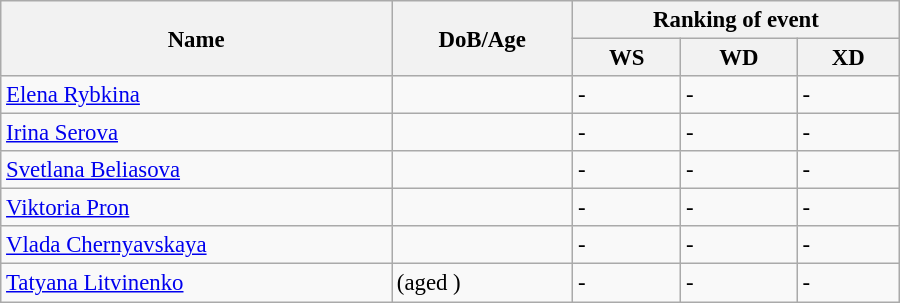<table class="wikitable" style="width:600px; font-size:95%;">
<tr>
<th rowspan="2" align="left">Name</th>
<th rowspan="2" align="left">DoB/Age</th>
<th colspan="3" align="center">Ranking of event</th>
</tr>
<tr>
<th align="center">WS</th>
<th>WD</th>
<th align="center">XD</th>
</tr>
<tr>
<td><a href='#'>Elena Rybkina</a></td>
<td></td>
<td>-</td>
<td>-</td>
<td>-</td>
</tr>
<tr>
<td><a href='#'>Irina Serova</a></td>
<td></td>
<td>-</td>
<td>-</td>
<td>-</td>
</tr>
<tr>
<td><a href='#'>Svetlana Beliasova</a></td>
<td></td>
<td>-</td>
<td>-</td>
<td>-</td>
</tr>
<tr>
<td><a href='#'>Viktoria Pron</a></td>
<td></td>
<td>-</td>
<td>-</td>
<td>-</td>
</tr>
<tr>
<td><a href='#'>Vlada Chernyavskaya</a></td>
<td></td>
<td>-</td>
<td>-</td>
<td>-</td>
</tr>
<tr>
<td><a href='#'>Tatyana Litvinenko</a></td>
<td> (aged )</td>
<td>-</td>
<td>-</td>
<td>-</td>
</tr>
</table>
